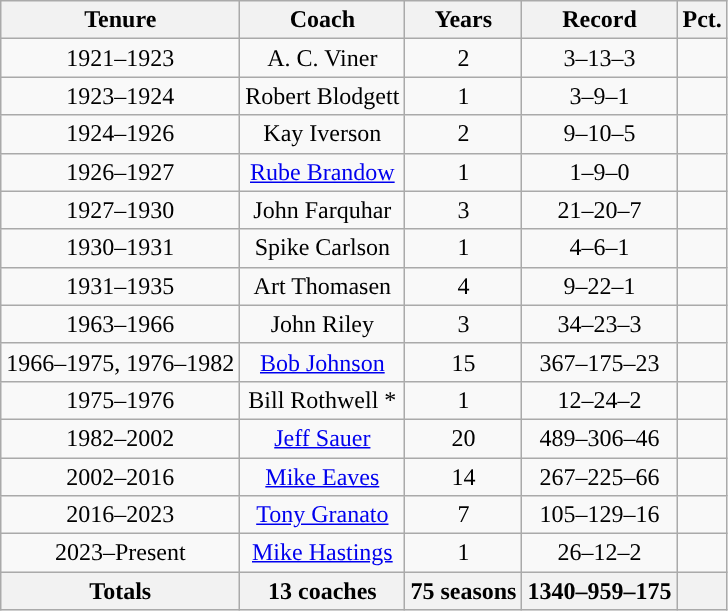<table class = "wikitable">
<tr>
<th>Tenure</th>
<th>Coach</th>
<th>Years</th>
<th>Record</th>
<th>Pct.</th>
</tr>
<tr style="text-align:center;">
<td>1921–1923</td>
<td>A. C. Viner</td>
<td>2</td>
<td>3–13–3</td>
<td></td>
</tr>
<tr style="text-align:center;">
<td>1923–1924</td>
<td>Robert Blodgett</td>
<td>1</td>
<td>3–9–1</td>
<td></td>
</tr>
<tr style="text-align:center;">
<td>1924–1926</td>
<td>Kay Iverson</td>
<td>2</td>
<td>9–10–5</td>
<td></td>
</tr>
<tr style="text-align:center;">
<td>1926–1927</td>
<td><a href='#'>Rube Brandow</a></td>
<td>1</td>
<td>1–9–0</td>
<td></td>
</tr>
<tr style="text-align:center;">
<td>1927–1930</td>
<td>John Farquhar</td>
<td>3</td>
<td>21–20–7</td>
<td></td>
</tr>
<tr style="text-align:center;">
<td>1930–1931</td>
<td>Spike Carlson</td>
<td>1</td>
<td>4–6–1</td>
<td></td>
</tr>
<tr style="text-align:center;">
<td>1931–1935</td>
<td>Art Thomasen</td>
<td>4</td>
<td>9–22–1</td>
<td></td>
</tr>
<tr style="text-align:center;">
<td>1963–1966</td>
<td>John Riley</td>
<td>3</td>
<td>34–23–3</td>
<td></td>
</tr>
<tr style="text-align:center;">
<td>1966–1975, 1976–1982</td>
<td><a href='#'>Bob Johnson</a></td>
<td>15</td>
<td>367–175–23</td>
<td></td>
</tr>
<tr style="text-align:center;">
<td>1975–1976</td>
<td>Bill Rothwell *</td>
<td>1</td>
<td>12–24–2</td>
<td></td>
</tr>
<tr style="text-align:center;">
<td>1982–2002</td>
<td><a href='#'>Jeff Sauer</a></td>
<td>20</td>
<td>489–306–46</td>
<td></td>
</tr>
<tr style="text-align:center;">
<td>2002–2016</td>
<td><a href='#'>Mike Eaves</a></td>
<td>14</td>
<td>267–225–66</td>
<td></td>
</tr>
<tr style="text-align:center;">
<td>2016–2023</td>
<td><a href='#'>Tony Granato</a></td>
<td>7</td>
<td>105–129–16</td>
<td></td>
</tr>
<tr style="text-align:center;">
<td>2023–Present</td>
<td><a href='#'>Mike Hastings</a></td>
<td>1</td>
<td>26–12–2</td>
<td></td>
</tr>
<tr align=center>
<th>Totals</th>
<th>13 coaches</th>
<th>75 seasons</th>
<th>1340–959–175</th>
<th></th>
</tr>
</table>
